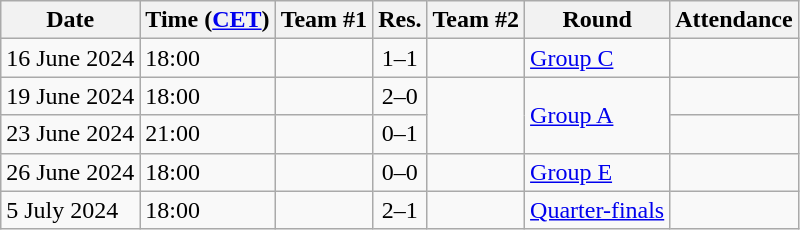<table class="wikitable">
<tr>
<th>Date</th>
<th>Time (<a href='#'>CET</a>)</th>
<th>Team #1</th>
<th>Res.</th>
<th>Team #2</th>
<th>Round</th>
<th>Attendance</th>
</tr>
<tr>
<td>16 June 2024</td>
<td>18:00</td>
<td align=right></td>
<td style="text-align:center;">1–1</td>
<td></td>
<td><a href='#'>Group C</a></td>
<td style="text-align:center;"></td>
</tr>
<tr>
<td>19 June 2024</td>
<td>18:00</td>
<td align=right></td>
<td style="text-align:center;">2–0</td>
<td rowspan=2></td>
<td rowspan=2><a href='#'>Group A</a></td>
<td style="text-align:center;"></td>
</tr>
<tr>
<td>23 June 2024</td>
<td>21:00</td>
<td align=right></td>
<td style="text-align:center;">0–1</td>
<td style="text-align:center;"></td>
</tr>
<tr>
<td>26 June 2024</td>
<td>18:00</td>
<td align=right></td>
<td style="text-align:center;">0–0</td>
<td></td>
<td><a href='#'>Group E</a></td>
<td style="text-align:center;"></td>
</tr>
<tr>
<td>5 July 2024</td>
<td>18:00</td>
<td align=right></td>
<td style="text-align:center;">2–1 </td>
<td></td>
<td><a href='#'>Quarter-finals</a></td>
<td style="text-align:center;"></td>
</tr>
</table>
